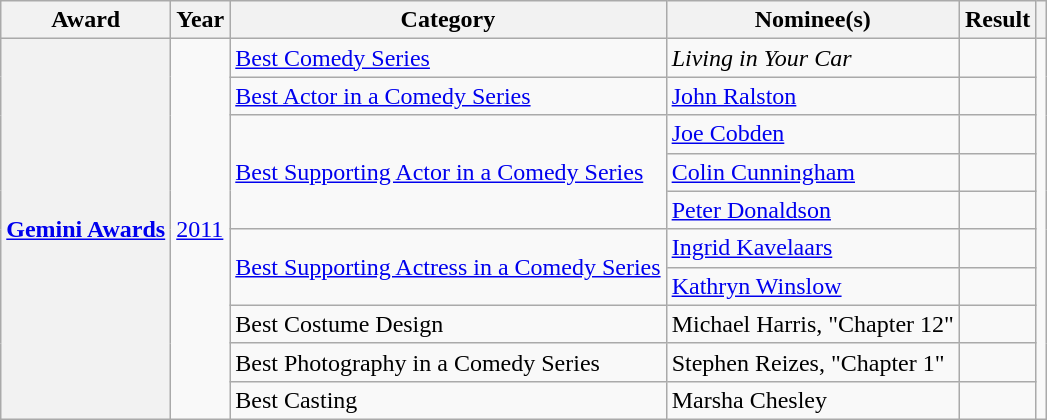<table class="wikitable sortable plainrowheaders">
<tr>
<th scope="col">Award</th>
<th scope="col">Year</th>
<th scope="col">Category</th>
<th scope="col">Nominee(s)</th>
<th scope="col">Result</th>
<th scope="col" class="unsortable"></th>
</tr>
<tr>
<th scope="row" rowspan="10"><a href='#'>Gemini Awards</a></th>
<td rowspan="10"><a href='#'>2011</a></td>
<td><a href='#'>Best Comedy Series</a></td>
<td><em>Living in Your Car</td>
<td></td>
<td rowspan="10" style="text-align: center;"></td>
</tr>
<tr>
<td><a href='#'>Best Actor in a Comedy Series</a></td>
<td><a href='#'>John Ralston</a></td>
<td></td>
</tr>
<tr>
<td rowspan=3><a href='#'>Best Supporting Actor in a Comedy Series</a></td>
<td><a href='#'>Joe Cobden</a></td>
<td></td>
</tr>
<tr>
<td><a href='#'>Colin Cunningham</a></td>
<td></td>
</tr>
<tr>
<td><a href='#'>Peter Donaldson</a></td>
<td></td>
</tr>
<tr>
<td rowspan=2><a href='#'>Best Supporting Actress in a Comedy Series</a></td>
<td><a href='#'>Ingrid Kavelaars</a></td>
<td></td>
</tr>
<tr>
<td><a href='#'>Kathryn Winslow</a></td>
<td></td>
</tr>
<tr>
<td>Best Costume Design</td>
<td>Michael Harris, "Chapter 12"</td>
<td></td>
</tr>
<tr>
<td>Best Photography in a Comedy Series</td>
<td>Stephen Reizes, "Chapter 1"</td>
<td></td>
</tr>
<tr>
<td>Best Casting</td>
<td>Marsha Chesley</td>
<td></td>
</tr>
</table>
